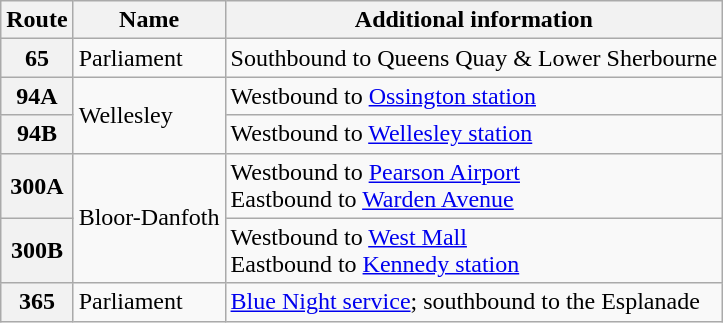<table class="wikitable">
<tr>
<th>Route</th>
<th>Name</th>
<th>Additional information</th>
</tr>
<tr>
<th>65</th>
<td>Parliament</td>
<td>Southbound to Queens Quay & Lower Sherbourne</td>
</tr>
<tr>
<th>94A</th>
<td rowspan="2">Wellesley</td>
<td>Westbound to <a href='#'>Ossington station</a></td>
</tr>
<tr>
<th>94B</th>
<td>Westbound to <a href='#'>Wellesley station</a></td>
</tr>
<tr>
<th>300A</th>
<td rowspan="2">Bloor-Danfoth</td>
<td>Westbound to <a href='#'>Pearson Airport</a><br>Eastbound to <a href='#'>Warden Avenue</a></td>
</tr>
<tr>
<th>300B</th>
<td>Westbound to <a href='#'>West Mall</a><br>Eastbound to <a href='#'>Kennedy station</a></td>
</tr>
<tr>
<th>365</th>
<td>Parliament</td>
<td><a href='#'>Blue Night service</a>; southbound to the Esplanade</td>
</tr>
</table>
